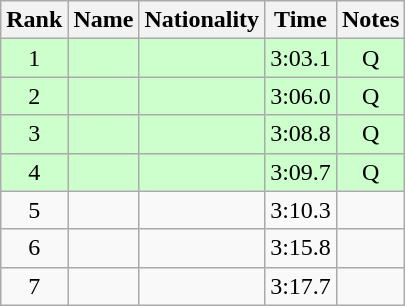<table class="wikitable sortable" style="text-align:center">
<tr>
<th>Rank</th>
<th>Name</th>
<th>Nationality</th>
<th>Time</th>
<th class="unsortable">Notes</th>
</tr>
<tr bgcolor="#ccffcc">
<td>1</td>
<td align="left"></td>
<td align="left"></td>
<td>3:03.1</td>
<td>Q</td>
</tr>
<tr bgcolor="#ccffcc">
<td>2</td>
<td align="left"></td>
<td align="left"></td>
<td>3:06.0</td>
<td>Q</td>
</tr>
<tr bgcolor="#ccffcc">
<td>3</td>
<td align="left"></td>
<td align="left"></td>
<td>3:08.8</td>
<td>Q</td>
</tr>
<tr bgcolor="#ccffcc">
<td>4</td>
<td align="left"></td>
<td align="left"></td>
<td>3:09.7</td>
<td>Q</td>
</tr>
<tr>
<td>5</td>
<td align="left"></td>
<td align="left"></td>
<td>3:10.3</td>
<td></td>
</tr>
<tr>
<td>6</td>
<td align="left"></td>
<td align="left"></td>
<td>3:15.8</td>
<td></td>
</tr>
<tr>
<td>7</td>
<td align="left"></td>
<td align="left"></td>
<td>3:17.7</td>
<td></td>
</tr>
</table>
